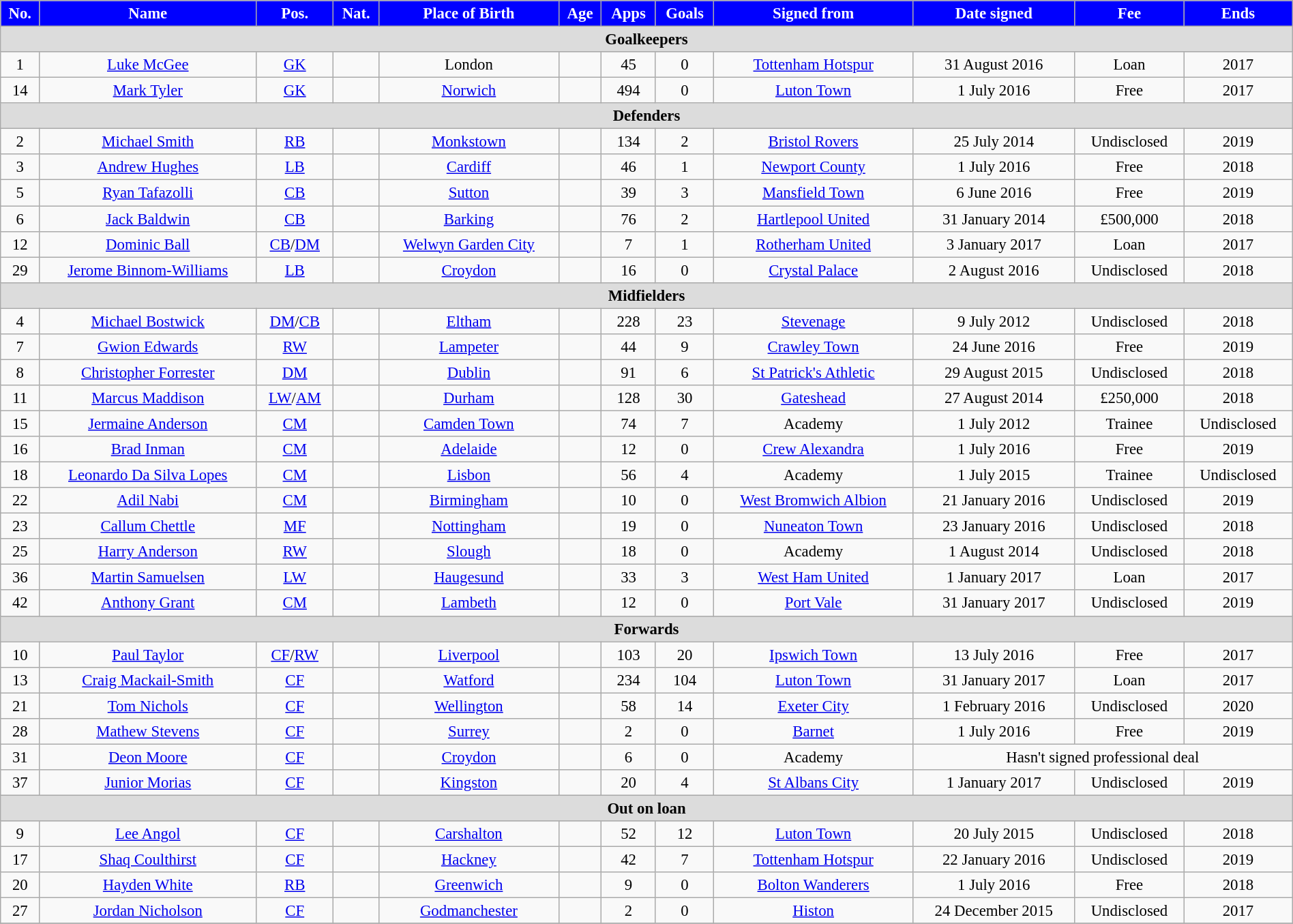<table class="wikitable" style="text-align:center; font-size:95%; width:100%;">
<tr>
<th style="background:blue; color:white; text-align:center;">No.</th>
<th style="background:blue; color:white; text-align:center;">Name</th>
<th style="background:blue; color:white; text-align:center;">Pos.</th>
<th style="background:blue; color:white; text-align:center;">Nat.</th>
<th style="background:blue; color:white; text-align:center;">Place of Birth</th>
<th style="background:blue; color:white; text-align:center;">Age</th>
<th style="background:blue; color:white; text-align:center;">Apps</th>
<th style="background:blue; color:white; text-align:center;">Goals</th>
<th style="background:blue; color:white; text-align:center;">Signed from</th>
<th style="background:blue; color:white; text-align:center;">Date signed</th>
<th style="background:blue; color:white; text-align:center;">Fee</th>
<th style="background:blue; color:white; text-align:center;">Ends</th>
</tr>
<tr>
<th colspan="14" style="background:#dcdcdc; text-align:center;">Goalkeepers</th>
</tr>
<tr>
<td>1</td>
<td><a href='#'>Luke McGee</a></td>
<td><a href='#'>GK</a></td>
<td></td>
<td>London</td>
<td></td>
<td>45</td>
<td>0</td>
<td><a href='#'>Tottenham Hotspur</a></td>
<td>31 August 2016</td>
<td>Loan</td>
<td>2017</td>
</tr>
<tr>
<td>14</td>
<td><a href='#'>Mark Tyler</a></td>
<td><a href='#'>GK</a></td>
<td></td>
<td><a href='#'>Norwich</a></td>
<td></td>
<td>494</td>
<td>0</td>
<td><a href='#'>Luton Town</a></td>
<td>1 July 2016</td>
<td>Free</td>
<td>2017</td>
</tr>
<tr>
<th colspan="14" style="background:#dcdcdc; text-align:center;">Defenders</th>
</tr>
<tr>
<td>2</td>
<td><a href='#'>Michael Smith</a></td>
<td><a href='#'>RB</a></td>
<td></td>
<td><a href='#'>Monkstown</a></td>
<td></td>
<td>134</td>
<td>2</td>
<td><a href='#'>Bristol Rovers</a></td>
<td>25 July 2014</td>
<td>Undisclosed</td>
<td>2019</td>
</tr>
<tr>
<td>3</td>
<td><a href='#'>Andrew Hughes</a></td>
<td><a href='#'>LB</a></td>
<td></td>
<td><a href='#'>Cardiff</a></td>
<td></td>
<td>46</td>
<td>1</td>
<td><a href='#'>Newport County</a></td>
<td>1 July 2016</td>
<td>Free</td>
<td>2018</td>
</tr>
<tr>
<td>5</td>
<td><a href='#'>Ryan Tafazolli</a></td>
<td><a href='#'>CB</a></td>
<td></td>
<td><a href='#'>Sutton</a></td>
<td></td>
<td>39</td>
<td>3</td>
<td><a href='#'>Mansfield Town</a></td>
<td>6 June 2016</td>
<td>Free</td>
<td>2019</td>
</tr>
<tr>
<td>6</td>
<td><a href='#'>Jack Baldwin</a></td>
<td><a href='#'>CB</a></td>
<td></td>
<td><a href='#'>Barking</a></td>
<td></td>
<td>76</td>
<td>2</td>
<td><a href='#'>Hartlepool United</a></td>
<td>31 January 2014</td>
<td>£500,000</td>
<td>2018</td>
</tr>
<tr>
<td>12</td>
<td><a href='#'>Dominic Ball</a></td>
<td><a href='#'>CB</a>/<a href='#'>DM</a></td>
<td></td>
<td><a href='#'>Welwyn Garden City</a></td>
<td></td>
<td>7</td>
<td>1</td>
<td><a href='#'>Rotherham United</a></td>
<td>3 January 2017</td>
<td>Loan</td>
<td>2017</td>
</tr>
<tr>
<td>29</td>
<td><a href='#'>Jerome Binnom-Williams</a></td>
<td><a href='#'>LB</a></td>
<td></td>
<td><a href='#'>Croydon</a></td>
<td></td>
<td>16</td>
<td>0</td>
<td><a href='#'>Crystal Palace</a></td>
<td>2 August 2016</td>
<td>Undisclosed</td>
<td>2018</td>
</tr>
<tr>
<th colspan="14" style="background:#dcdcdc; text-align:center;">Midfielders</th>
</tr>
<tr>
<td>4</td>
<td><a href='#'>Michael Bostwick</a></td>
<td><a href='#'>DM</a>/<a href='#'>CB</a></td>
<td></td>
<td><a href='#'>Eltham</a></td>
<td></td>
<td>228</td>
<td>23</td>
<td><a href='#'>Stevenage</a></td>
<td>9 July 2012</td>
<td>Undisclosed</td>
<td>2018</td>
</tr>
<tr>
<td>7</td>
<td><a href='#'>Gwion Edwards</a></td>
<td><a href='#'>RW</a></td>
<td></td>
<td><a href='#'>Lampeter</a></td>
<td></td>
<td>44</td>
<td>9</td>
<td><a href='#'>Crawley Town</a></td>
<td>24 June 2016</td>
<td>Free</td>
<td>2019</td>
</tr>
<tr>
<td>8</td>
<td><a href='#'>Christopher Forrester</a></td>
<td><a href='#'>DM</a></td>
<td></td>
<td><a href='#'>Dublin</a></td>
<td></td>
<td>91</td>
<td>6</td>
<td><a href='#'>St Patrick's Athletic</a></td>
<td>29 August 2015</td>
<td>Undisclosed</td>
<td>2018</td>
</tr>
<tr>
<td>11</td>
<td><a href='#'>Marcus Maddison</a></td>
<td><a href='#'>LW</a>/<a href='#'>AM</a></td>
<td></td>
<td><a href='#'>Durham</a></td>
<td></td>
<td>128</td>
<td>30</td>
<td><a href='#'>Gateshead</a></td>
<td>27 August 2014</td>
<td>£250,000</td>
<td>2018</td>
</tr>
<tr>
<td>15</td>
<td><a href='#'>Jermaine Anderson</a></td>
<td><a href='#'>CM</a></td>
<td></td>
<td><a href='#'>Camden Town</a></td>
<td></td>
<td>74</td>
<td>7</td>
<td>Academy</td>
<td>1 July 2012</td>
<td>Trainee</td>
<td>Undisclosed</td>
</tr>
<tr>
<td>16</td>
<td><a href='#'>Brad Inman</a></td>
<td><a href='#'>CM</a></td>
<td></td>
<td><a href='#'>Adelaide</a></td>
<td></td>
<td>12</td>
<td>0</td>
<td><a href='#'>Crew Alexandra</a></td>
<td>1 July 2016</td>
<td>Free</td>
<td>2019</td>
</tr>
<tr>
<td>18</td>
<td><a href='#'>Leonardo Da Silva Lopes</a></td>
<td><a href='#'>CM</a></td>
<td></td>
<td><a href='#'>Lisbon</a></td>
<td></td>
<td>56</td>
<td>4</td>
<td>Academy</td>
<td>1 July 2015</td>
<td>Trainee</td>
<td>Undisclosed</td>
</tr>
<tr>
<td>22</td>
<td><a href='#'>Adil Nabi</a></td>
<td><a href='#'>CM</a></td>
<td></td>
<td><a href='#'>Birmingham</a></td>
<td></td>
<td>10</td>
<td>0</td>
<td><a href='#'>West Bromwich Albion</a></td>
<td>21 January 2016</td>
<td>Undisclosed</td>
<td>2019</td>
</tr>
<tr>
<td>23</td>
<td><a href='#'>Callum Chettle</a></td>
<td><a href='#'>MF</a></td>
<td></td>
<td><a href='#'>Nottingham</a></td>
<td></td>
<td>19</td>
<td>0</td>
<td><a href='#'>Nuneaton Town</a></td>
<td>23 January 2016</td>
<td>Undisclosed</td>
<td>2018</td>
</tr>
<tr>
<td>25</td>
<td><a href='#'>Harry Anderson</a></td>
<td><a href='#'>RW</a></td>
<td></td>
<td><a href='#'>Slough</a></td>
<td></td>
<td>18</td>
<td>0</td>
<td>Academy</td>
<td>1 August 2014</td>
<td>Undisclosed</td>
<td>2018</td>
</tr>
<tr>
<td>36</td>
<td><a href='#'>Martin Samuelsen</a></td>
<td><a href='#'>LW</a></td>
<td></td>
<td><a href='#'>Haugesund</a></td>
<td></td>
<td>33</td>
<td>3</td>
<td><a href='#'>West Ham United</a></td>
<td>1 January 2017</td>
<td>Loan</td>
<td>2017</td>
</tr>
<tr>
<td>42</td>
<td><a href='#'>Anthony Grant</a></td>
<td><a href='#'>CM</a></td>
<td></td>
<td><a href='#'>Lambeth</a></td>
<td></td>
<td>12</td>
<td>0</td>
<td><a href='#'>Port Vale</a></td>
<td>31 January 2017</td>
<td>Undisclosed</td>
<td>2019</td>
</tr>
<tr>
<th colspan="14" style="background:#dcdcdc; text-align:center;">Forwards</th>
</tr>
<tr>
<td>10</td>
<td><a href='#'>Paul Taylor</a></td>
<td><a href='#'>CF</a>/<a href='#'>RW</a></td>
<td></td>
<td><a href='#'>Liverpool</a></td>
<td></td>
<td>103</td>
<td>20</td>
<td><a href='#'>Ipswich Town</a></td>
<td>13 July 2016</td>
<td>Free</td>
<td>2017</td>
</tr>
<tr>
<td>13</td>
<td><a href='#'>Craig Mackail-Smith</a></td>
<td><a href='#'>CF</a></td>
<td></td>
<td><a href='#'>Watford</a></td>
<td></td>
<td>234</td>
<td>104</td>
<td><a href='#'>Luton Town</a></td>
<td>31 January 2017</td>
<td>Loan</td>
<td>2017</td>
</tr>
<tr>
<td>21</td>
<td><a href='#'>Tom Nichols</a></td>
<td><a href='#'>CF</a></td>
<td></td>
<td><a href='#'>Wellington</a></td>
<td></td>
<td>58</td>
<td>14</td>
<td><a href='#'>Exeter City</a></td>
<td>1 February 2016</td>
<td>Undisclosed</td>
<td>2020</td>
</tr>
<tr>
<td>28</td>
<td><a href='#'>Mathew Stevens</a></td>
<td><a href='#'>CF</a></td>
<td></td>
<td><a href='#'>Surrey</a></td>
<td></td>
<td>2</td>
<td>0</td>
<td><a href='#'>Barnet</a></td>
<td>1 July 2016</td>
<td>Free</td>
<td>2019</td>
</tr>
<tr>
<td>31</td>
<td><a href='#'>Deon Moore</a></td>
<td><a href='#'>CF</a></td>
<td></td>
<td><a href='#'>Croydon</a></td>
<td></td>
<td>6</td>
<td>0</td>
<td>Academy</td>
<td colspan="3">Hasn't signed professional deal</td>
</tr>
<tr>
<td>37</td>
<td><a href='#'>Junior Morias</a></td>
<td><a href='#'>CF</a></td>
<td></td>
<td><a href='#'>Kingston</a></td>
<td></td>
<td>20</td>
<td>4</td>
<td><a href='#'>St Albans City</a></td>
<td>1 January 2017</td>
<td>Undisclosed</td>
<td>2019</td>
</tr>
<tr>
<th colspan="14" style="background:#dcdcdc; text-align:center;">Out on loan</th>
</tr>
<tr>
<td>9</td>
<td><a href='#'>Lee Angol</a></td>
<td><a href='#'>CF</a></td>
<td></td>
<td><a href='#'>Carshalton</a></td>
<td></td>
<td>52</td>
<td>12</td>
<td><a href='#'>Luton Town</a></td>
<td>20 July 2015</td>
<td>Undisclosed</td>
<td>2018</td>
</tr>
<tr>
<td>17</td>
<td><a href='#'>Shaq Coulthirst</a></td>
<td><a href='#'>CF</a></td>
<td></td>
<td><a href='#'>Hackney</a></td>
<td></td>
<td>42</td>
<td>7</td>
<td><a href='#'>Tottenham Hotspur</a></td>
<td>22 January 2016</td>
<td>Undisclosed</td>
<td>2019</td>
</tr>
<tr>
<td>20</td>
<td><a href='#'>Hayden White</a></td>
<td><a href='#'>RB</a></td>
<td></td>
<td><a href='#'>Greenwich</a></td>
<td></td>
<td>9</td>
<td>0</td>
<td><a href='#'>Bolton Wanderers</a></td>
<td>1 July 2016</td>
<td>Free</td>
<td>2018</td>
</tr>
<tr>
<td>27</td>
<td><a href='#'>Jordan Nicholson</a></td>
<td><a href='#'>CF</a></td>
<td></td>
<td><a href='#'>Godmanchester</a></td>
<td></td>
<td>2</td>
<td>0</td>
<td><a href='#'>Histon</a></td>
<td>24 December 2015</td>
<td>Undisclosed</td>
<td>2017</td>
</tr>
<tr>
</tr>
</table>
